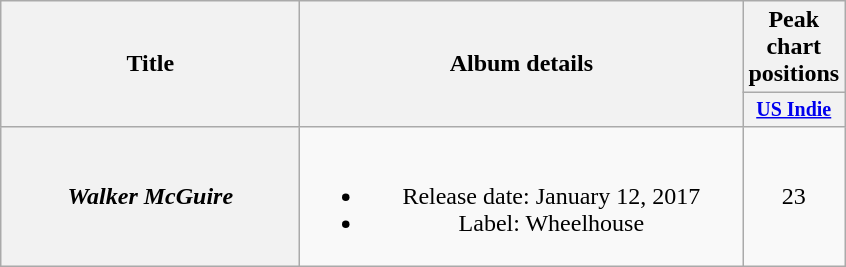<table class="wikitable plainrowheaders" style="text-align:center;">
<tr>
<th rowspan="2" style="width:12em;">Title</th>
<th rowspan="2" style="width:18em;">Album details</th>
<th colspan="2">Peak chart<br>positions</th>
</tr>
<tr style="font-size:smaller;">
<th style="width:45px;"><a href='#'>US Indie</a></th>
</tr>
<tr>
<th scope="row"><em>Walker McGuire</em></th>
<td><br><ul><li>Release date: January 12, 2017</li><li>Label: Wheelhouse</li></ul></td>
<td>23</td>
</tr>
</table>
